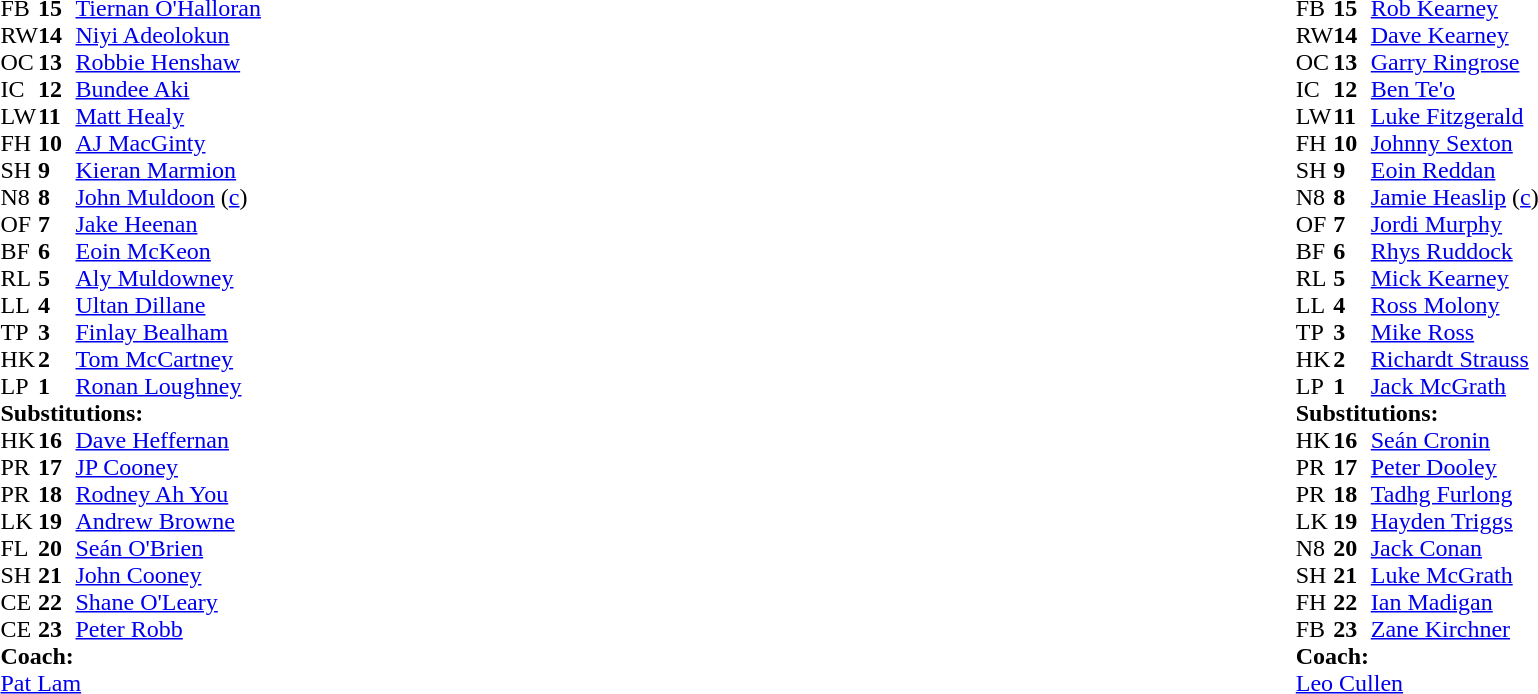<table style="width:100%;">
<tr>
<td style="vertical-align:top; width:50%"><br><table cellspacing="0" cellpadding="0">
<tr>
<th width="25"></th>
<th width="25"></th>
</tr>
<tr>
<td>FB</td>
<td><strong>15</strong></td>
<td> <a href='#'>Tiernan O'Halloran</a></td>
<td></td>
<td></td>
<td></td>
</tr>
<tr>
<td>RW</td>
<td><strong>14</strong></td>
<td> <a href='#'>Niyi Adeolokun</a></td>
</tr>
<tr>
<td>OC</td>
<td><strong>13</strong></td>
<td> <a href='#'>Robbie Henshaw</a></td>
<td></td>
<td></td>
<td></td>
</tr>
<tr>
<td>IC</td>
<td><strong>12</strong></td>
<td> <a href='#'>Bundee Aki</a></td>
</tr>
<tr>
<td>LW</td>
<td><strong>11</strong></td>
<td> <a href='#'>Matt Healy</a></td>
</tr>
<tr>
<td>FH</td>
<td><strong>10</strong></td>
<td> <a href='#'>AJ MacGinty</a></td>
</tr>
<tr>
<td>SH</td>
<td><strong>9</strong></td>
<td> <a href='#'>Kieran Marmion</a></td>
<td></td>
<td></td>
</tr>
<tr>
<td>N8</td>
<td><strong>8</strong></td>
<td> <a href='#'>John Muldoon</a> (<a href='#'>c</a>)</td>
</tr>
<tr>
<td>OF</td>
<td><strong>7</strong></td>
<td> <a href='#'>Jake Heenan</a></td>
</tr>
<tr>
<td>BF</td>
<td><strong>6</strong></td>
<td> <a href='#'>Eoin McKeon</a></td>
<td></td>
<td></td>
</tr>
<tr>
<td>RL</td>
<td><strong>5</strong></td>
<td> <a href='#'>Aly Muldowney</a></td>
</tr>
<tr>
<td>LL</td>
<td><strong>4</strong></td>
<td> <a href='#'>Ultan Dillane</a></td>
<td></td>
<td></td>
</tr>
<tr>
<td>TP</td>
<td><strong>3</strong></td>
<td> <a href='#'>Finlay Bealham</a></td>
</tr>
<tr>
<td>HK</td>
<td><strong>2</strong></td>
<td> <a href='#'>Tom McCartney</a></td>
<td></td>
<td></td>
</tr>
<tr>
<td>LP</td>
<td><strong>1</strong></td>
<td> <a href='#'>Ronan Loughney</a></td>
<td></td>
<td></td>
</tr>
<tr>
<td colspan=3><strong>Substitutions:</strong></td>
</tr>
<tr>
<td>HK</td>
<td><strong>16</strong></td>
<td> <a href='#'>Dave Heffernan</a></td>
<td></td>
<td></td>
</tr>
<tr>
<td>PR</td>
<td><strong>17</strong></td>
<td> <a href='#'>JP Cooney</a></td>
</tr>
<tr>
<td>PR</td>
<td><strong>18</strong></td>
<td> <a href='#'>Rodney Ah You</a></td>
<td></td>
<td></td>
</tr>
<tr>
<td>LK</td>
<td><strong>19</strong></td>
<td> <a href='#'>Andrew Browne</a></td>
<td></td>
<td></td>
</tr>
<tr>
<td>FL</td>
<td><strong>20</strong></td>
<td> <a href='#'>Seán O'Brien</a></td>
<td></td>
<td></td>
</tr>
<tr>
<td>SH</td>
<td><strong>21</strong></td>
<td> <a href='#'>John Cooney</a></td>
<td></td>
<td></td>
<td></td>
</tr>
<tr>
<td>CE</td>
<td><strong>22</strong></td>
<td> <a href='#'>Shane O'Leary</a></td>
<td></td>
<td></td>
</tr>
<tr>
<td>CE</td>
<td><strong>23</strong></td>
<td> <a href='#'>Peter Robb</a></td>
<td></td>
<td></td>
<td></td>
</tr>
<tr>
<td colspan=3><strong>Coach:</strong></td>
</tr>
<tr>
<td colspan="4"> <a href='#'>Pat Lam</a></td>
</tr>
<tr>
</tr>
</table>
</td>
<td style="vertical-align:top; width:50%"><br><table cellspacing="0" cellpadding="0" style="margin:auto">
<tr>
<th width="25"></th>
<th width="25"></th>
</tr>
<tr>
<td>FB</td>
<td><strong>15</strong></td>
<td> <a href='#'>Rob Kearney</a></td>
<td></td>
<td></td>
</tr>
<tr>
<td>RW</td>
<td><strong>14</strong></td>
<td> <a href='#'>Dave Kearney</a></td>
<td></td>
<td></td>
</tr>
<tr>
<td>OC</td>
<td><strong>13</strong></td>
<td> <a href='#'>Garry Ringrose</a></td>
</tr>
<tr>
<td>IC</td>
<td><strong>12</strong></td>
<td> <a href='#'>Ben Te'o</a></td>
</tr>
<tr>
<td>LW</td>
<td><strong>11</strong></td>
<td> <a href='#'>Luke Fitzgerald</a></td>
</tr>
<tr>
<td>FH</td>
<td><strong>10</strong></td>
<td> <a href='#'>Johnny Sexton</a></td>
</tr>
<tr>
<td>SH</td>
<td><strong>9</strong></td>
<td> <a href='#'>Eoin Reddan</a></td>
<td></td>
<td></td>
</tr>
<tr>
<td>N8</td>
<td><strong>8</strong></td>
<td> <a href='#'>Jamie Heaslip</a> (<a href='#'>c</a>)</td>
</tr>
<tr>
<td>OF</td>
<td><strong>7</strong></td>
<td> <a href='#'>Jordi Murphy</a></td>
</tr>
<tr>
<td>BF</td>
<td><strong>6</strong></td>
<td> <a href='#'>Rhys Ruddock</a></td>
</tr>
<tr>
<td>RL</td>
<td><strong>5</strong></td>
<td> <a href='#'>Mick Kearney</a></td>
<td></td>
<td></td>
</tr>
<tr>
<td>LL</td>
<td><strong>4</strong></td>
<td> <a href='#'>Ross Molony</a></td>
<td></td>
<td></td>
</tr>
<tr>
<td>TP</td>
<td><strong>3</strong></td>
<td> <a href='#'>Mike Ross</a></td>
<td></td>
<td></td>
</tr>
<tr>
<td>HK</td>
<td><strong>2</strong></td>
<td> <a href='#'>Richardt Strauss</a></td>
<td></td>
<td></td>
</tr>
<tr>
<td>LP</td>
<td><strong>1</strong></td>
<td> <a href='#'>Jack McGrath</a></td>
<td></td>
<td></td>
</tr>
<tr>
<td colspan=3><strong>Substitutions:</strong></td>
</tr>
<tr>
<td>HK</td>
<td><strong>16</strong></td>
<td> <a href='#'>Seán Cronin</a></td>
<td></td>
<td></td>
</tr>
<tr>
<td>PR</td>
<td><strong>17</strong></td>
<td> <a href='#'>Peter Dooley</a></td>
<td></td>
<td></td>
</tr>
<tr>
<td>PR</td>
<td><strong>18</strong></td>
<td> <a href='#'>Tadhg Furlong</a></td>
<td></td>
<td></td>
</tr>
<tr>
<td>LK</td>
<td><strong>19</strong></td>
<td> <a href='#'>Hayden Triggs</a></td>
<td></td>
<td></td>
</tr>
<tr>
<td>N8</td>
<td><strong>20</strong></td>
<td> <a href='#'>Jack Conan</a></td>
<td></td>
<td></td>
</tr>
<tr>
<td>SH</td>
<td><strong>21</strong></td>
<td> <a href='#'>Luke McGrath</a></td>
<td></td>
<td></td>
</tr>
<tr>
<td>FH</td>
<td><strong>22</strong></td>
<td> <a href='#'>Ian Madigan</a></td>
<td></td>
<td></td>
</tr>
<tr>
<td>FB</td>
<td><strong>23</strong></td>
<td> <a href='#'>Zane Kirchner</a></td>
<td></td>
<td></td>
</tr>
<tr>
<td colspan=3><strong>Coach:</strong></td>
</tr>
<tr>
<td colspan="4"> <a href='#'>Leo Cullen</a></td>
</tr>
</table>
</td>
</tr>
</table>
